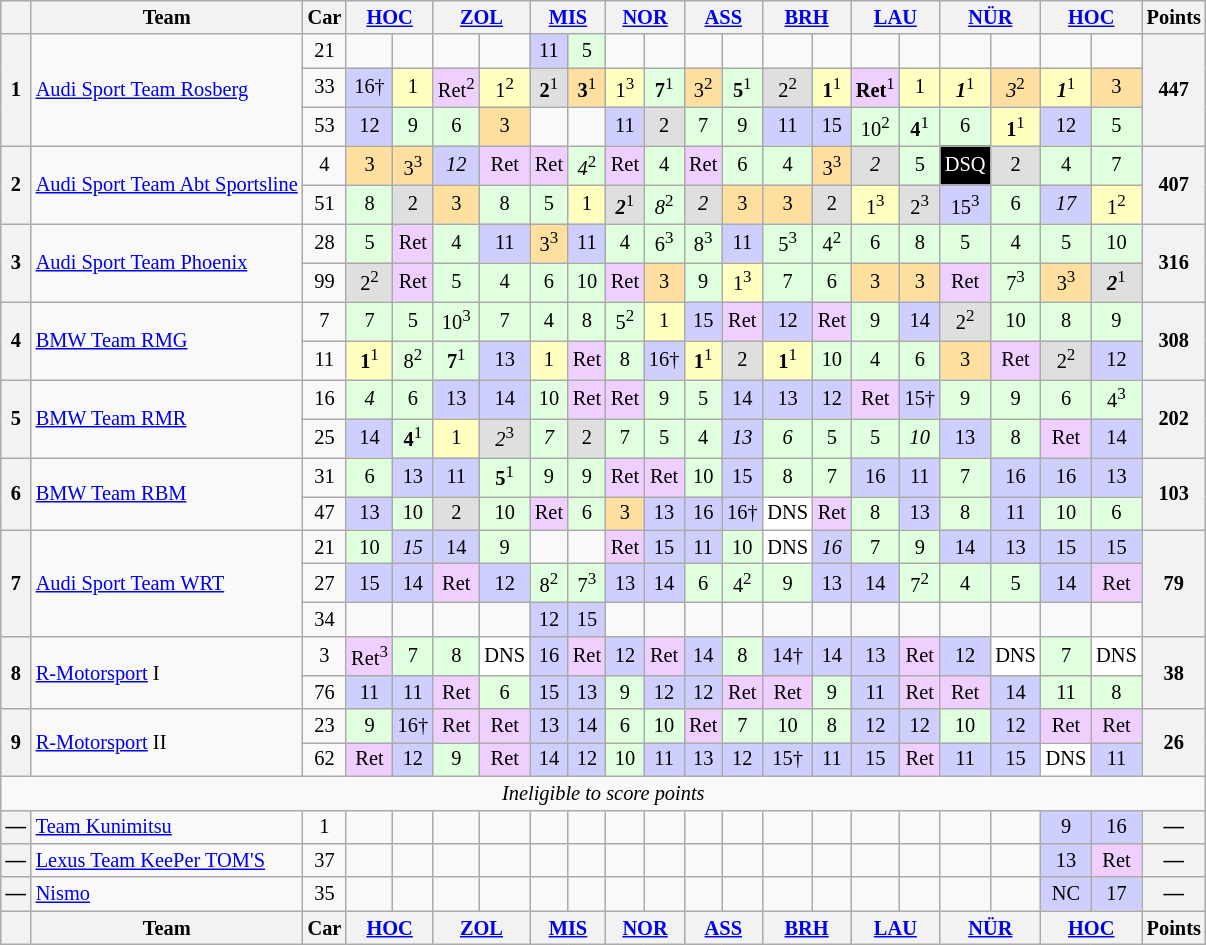<table class="wikitable" style="font-size:85%; text-align:center;">
<tr>
<th></th>
<th>Team</th>
<th>Car</th>
<th colspan=2><a href='#'>HOC</a><br></th>
<th colspan=2><a href='#'>ZOL</a><br></th>
<th colspan=2><a href='#'>MIS</a><br></th>
<th colspan=2><a href='#'>NOR</a><br></th>
<th colspan=2><a href='#'>ASS</a><br></th>
<th colspan=2><a href='#'>BRH</a><br></th>
<th colspan=2><a href='#'>LAU</a><br></th>
<th colspan=2><a href='#'>NÜR</a><br></th>
<th colspan=2><a href='#'>HOC</a><br></th>
<th>Points</th>
</tr>
<tr>
<th rowspan=3>1</th>
<td rowspan=3 align=left><a href='#'>Audi Sport Team Rosberg</a></td>
<td>21</td>
<td></td>
<td></td>
<td></td>
<td></td>
<td style="background:#cfcfff;">11</td>
<td style="background:#dfffdf;">5</td>
<td></td>
<td></td>
<td></td>
<td></td>
<td></td>
<td></td>
<td></td>
<td></td>
<td></td>
<td></td>
<td></td>
<td></td>
<th rowspan=3>447</th>
</tr>
<tr>
<td>33</td>
<td style="background:#cfcfff;">16†</td>
<td style="background:#ffffbf;">1</td>
<td style="background:#efcfff;">Ret<sup>2</sup></td>
<td style="background:#ffffbf;">1<sup>2</sup></td>
<td style="background:#dfdfdf;"><strong>2</strong><sup>1</sup></td>
<td style="background:#ffdf9f;"><strong>3</strong><sup>1</sup></td>
<td style="background:#ffffbf;">1<sup>3</sup></td>
<td style="background:#dfffdf;"><strong>7</strong><sup>1</sup></td>
<td style="background:#ffdf9f;">3<sup>2</sup></td>
<td style="background:#dfffdf;"><strong>5</strong><sup>1</sup></td>
<td style="background:#dfdfdf;">2<sup>2</sup></td>
<td style="background:#ffffbf;"><strong>1</strong><sup>1</sup></td>
<td style="background:#efcfff;"><strong>Ret</strong><sup>1</sup></td>
<td style="background:#ffffbf;">1</td>
<td style="background:#ffffbf;"><strong><em>1</em></strong><sup>1</sup></td>
<td style="background:#ffdf9f;"><em>3</em><sup>2</sup></td>
<td style="background:#ffffbf;"><strong><em>1</em></strong><sup>1</sup></td>
<td style="background:#ffdf9f;">3</td>
</tr>
<tr>
<td>53</td>
<td style="background:#cfcfff;">12</td>
<td style="background:#dfffdf;">9</td>
<td style="background:#dfffdf;">6</td>
<td style="background:#ffdf9f;">3</td>
<td></td>
<td></td>
<td style="background:#cfcfff;">11</td>
<td style="background:#dfdfdf;">2</td>
<td style="background:#dfffdf;">7</td>
<td style="background:#dfffdf;">9</td>
<td style="background:#cfcfff;">11</td>
<td style="background:#cfcfff;">15</td>
<td style="background:#dfffdf;">10<sup>2</sup></td>
<td style="background:#dfffdf;"><strong>4</strong><sup>1</sup></td>
<td style="background:#dfffdf;">6</td>
<td style="background:#ffffbf;"><strong>1</strong><sup>1</sup></td>
<td style="background:#cfcfff;">12</td>
<td style="background:#dfffdf;">5</td>
</tr>
<tr>
<th rowspan=2>2</th>
<td rowspan=2 align=left><a href='#'>Audi Sport Team Abt Sportsline</a></td>
<td>4</td>
<td style="background:#ffdf9f;">3</td>
<td style="background:#ffdf9f;">3<sup>3</sup></td>
<td style="background:#cfcfff;"><em>12</em></td>
<td style="background:#efcfff;">Ret</td>
<td style="background:#efcfff;">Ret</td>
<td style="background:#dfffdf;"><em>4</em><sup>2</sup></td>
<td style="background:#efcfff;">Ret</td>
<td style="background:#dfffdf;">4</td>
<td style="background:#efcfff;">Ret</td>
<td style="background:#dfffdf;">6</td>
<td style="background:#dfffdf;">4</td>
<td style="background:#ffdf9f;">3<sup>3</sup></td>
<td style="background:#dfdfdf;"><em>2</em></td>
<td style="background:#dfffdf;">5</td>
<td style="background:#000000; color:white;">DSQ</td>
<td style="background:#dfdfdf;">2</td>
<td style="background:#dfffdf;">4</td>
<td style="background:#dfffdf;">7</td>
<th rowspan=2>407</th>
</tr>
<tr>
<td>51</td>
<td style="background:#dfffdf;">8</td>
<td style="background:#dfdfdf;">2</td>
<td style="background:#ffdf9f;">3</td>
<td style="background:#dfffdf;">8</td>
<td style="background:#dfffdf;">5</td>
<td style="background:#ffffbf;">1</td>
<td style="background:#dfdfdf;"><strong><em>2</em></strong><sup>1</sup></td>
<td style="background:#dfffdf;"><em>8</em><sup>2</sup></td>
<td style="background:#dfdfdf;"><em>2</em></td>
<td style="background:#ffdf9f;">3</td>
<td style="background:#ffdf9f;">3</td>
<td style="background:#dfdfdf;">2</td>
<td style="background:#ffffbf;">1<sup>3</sup></td>
<td style="background:#dfdfdf;">2<sup>3</sup></td>
<td style="background:#cfcfff;">15<sup>3</sup></td>
<td style="background:#dfffdf;">6</td>
<td style="background:#cfcfff;"><em>17</em></td>
<td style="background:#ffffbf;">1<sup>2</sup></td>
</tr>
<tr>
<th rowspan=2>3</th>
<td rowspan=2 align=left><a href='#'>Audi Sport Team Phoenix</a></td>
<td>28</td>
<td style="background:#dfffdf;">5</td>
<td style="background:#efcfff;">Ret</td>
<td style="background:#dfffdf;">4</td>
<td style="background:#cfcfff;">11</td>
<td style="background:#ffdf9f;">3<sup>3</sup></td>
<td style="background:#cfcfff;">11</td>
<td style="background:#dfffdf;">4</td>
<td style="background:#dfffdf;">6<sup>3</sup></td>
<td style="background:#dfffdf;">8<sup>3</sup></td>
<td style="background:#cfcfff;">11</td>
<td style="background:#dfffdf;">5<sup>3</sup></td>
<td style="background:#dfffdf;">4<sup>2</sup></td>
<td style="background:#dfffdf;">6</td>
<td style="background:#dfffdf;">8</td>
<td style="background:#dfffdf;">5</td>
<td style="background:#dfffdf;">4</td>
<td style="background:#dfffdf;">5</td>
<td style="background:#dfffdf;">10</td>
<th rowspan=2>316</th>
</tr>
<tr>
<td>99</td>
<td style="background:#dfdfdf;">2<sup>2</sup></td>
<td style="background:#efcfff;">Ret</td>
<td style="background:#dfffdf;">5</td>
<td style="background:#dfffdf;">4</td>
<td style="background:#dfffdf;">6</td>
<td style="background:#dfffdf;">10</td>
<td style="background:#efcfff;">Ret</td>
<td style="background:#ffdf9f;">3</td>
<td style="background:#dfffdf;">9</td>
<td style="background:#ffffbf;">1<sup>3</sup></td>
<td style="background:#dfffdf;">7</td>
<td style="background:#dfffdf;">6</td>
<td style="background:#ffdf9f;">3</td>
<td style="background:#ffdf9f;">3</td>
<td style="background:#efcfff;">Ret</td>
<td style="background:#dfffdf;">7<sup>3</sup></td>
<td style="background:#ffdf9f;">3<sup>3</sup></td>
<td style="background:#dfdfdf;"><strong><em>2</em></strong><sup>1</sup></td>
</tr>
<tr>
<th rowspan=2>4</th>
<td rowspan=2 align=left><a href='#'>BMW Team RMG</a></td>
<td>7</td>
<td style="background:#dfffdf;">7</td>
<td style="background:#dfffdf;">5</td>
<td style="background:#dfffdf;">10<sup>3</sup></td>
<td style="background:#dfffdf;">7</td>
<td style="background:#dfffdf;">4</td>
<td style="background:#dfffdf;">8</td>
<td style="background:#dfffdf;">5<sup>2</sup></td>
<td style="background:#ffffbf;">1</td>
<td style="background:#cfcfff;">15</td>
<td style="background:#efcfff;">Ret</td>
<td style="background:#cfcfff;">12</td>
<td style="background:#efcfff;">Ret</td>
<td style="background:#dfffdf;">9</td>
<td style="background:#cfcfff;">14</td>
<td style="background:#dfdfdf;">2<sup>2</sup></td>
<td style="background:#dfffdf;">10</td>
<td style="background:#dfffdf;">8</td>
<td style="background:#dfffdf;">9</td>
<th rowspan=2>308</th>
</tr>
<tr>
<td>11</td>
<td style="background:#ffffbf;"><strong>1</strong><sup>1</sup></td>
<td style="background:#dfffdf;">8<sup>2</sup></td>
<td style="background:#dfffdf;"><strong>7</strong><sup>1</sup></td>
<td style="background:#cfcfff;">13</td>
<td style="background:#ffffbf;">1</td>
<td style="background:#efcfff;">Ret</td>
<td style="background:#dfffdf;">8</td>
<td style="background:#cfcfff;">16†</td>
<td style="background:#ffffbf;"><strong>1</strong><sup>1</sup></td>
<td style="background:#dfdfdf;">2</td>
<td style="background:#ffffbf;"><strong>1</strong><sup>1</sup></td>
<td style="background:#dfffdf;">10</td>
<td style="background:#dfffdf;">4</td>
<td style="background:#dfffdf;">6</td>
<td style="background:#ffdf9f;">3</td>
<td style="background:#efcfff;">Ret</td>
<td style="background:#dfdfdf;">2<sup>2</sup></td>
<td style="background:#cfcfff;">12</td>
</tr>
<tr>
<th rowspan=2>5</th>
<td rowspan=2 align=left><a href='#'>BMW Team RMR</a></td>
<td>16</td>
<td style="background:#dfffdf;"><em>4</em></td>
<td style="background:#dfffdf;">6</td>
<td style="background:#cfcfff;">13</td>
<td style="background:#cfcfff;">14</td>
<td style="background:#dfffdf;">10</td>
<td style="background:#efcfff;">Ret</td>
<td style="background:#efcfff;">Ret</td>
<td style="background:#dfffdf;">9</td>
<td style="background:#dfffdf;">5</td>
<td style="background:#cfcfff;">14</td>
<td style="background:#cfcfff;">13</td>
<td style="background:#cfcfff;">12</td>
<td style="background:#efcfff;">Ret</td>
<td style="background:#cfcfff;">15†</td>
<td style="background:#dfffdf;">9</td>
<td style="background:#dfffdf;">9</td>
<td style="background:#dfffdf;">6</td>
<td style="background:#dfffdf;">4<sup>3</sup></td>
<th rowspan=2>202</th>
</tr>
<tr>
<td>25</td>
<td style="background:#cfcfff;">14</td>
<td style="background:#dfffdf;"><strong>4</strong><sup>1</sup></td>
<td style="background:#ffffbf;">1</td>
<td style="background:#dfdfdf;"><em>2</em><sup>3</sup></td>
<td style="background:#dfffdf;"><em>7</em></td>
<td style="background:#dfdfdf;">2</td>
<td style="background:#dfffdf;">7</td>
<td style="background:#dfffdf;">5</td>
<td style="background:#dfffdf;">4</td>
<td style="background:#cfcfff;"><em>13</em></td>
<td style="background:#dfffdf;"><em>6</em></td>
<td style="background:#dfffdf;">5</td>
<td style="background:#dfffdf;">5</td>
<td style="background:#dfffdf;"><em>10</em></td>
<td style="background:#cfcfff;">13</td>
<td style="background:#dfffdf;">8</td>
<td style="background:#efcfff;">Ret</td>
<td style="background:#cfcfff;">14</td>
</tr>
<tr>
<th rowspan=2>6</th>
<td rowspan=2 align=left><a href='#'>BMW Team RBM</a></td>
<td>31</td>
<td style="background:#dfffdf;">6</td>
<td style="background:#cfcfff;">13</td>
<td style="background:#cfcfff;">11</td>
<td style="background:#dfffdf;"><strong>5</strong><sup>1</sup></td>
<td style="background:#dfffdf;">9</td>
<td style="background:#dfffdf;">9</td>
<td style="background:#efcfff;">Ret</td>
<td style="background:#efcfff;">Ret</td>
<td style="background:#dfffdf;">10</td>
<td style="background:#cfcfff;">15</td>
<td style="background:#dfffdf;">8</td>
<td style="background:#dfffdf;">7</td>
<td style="background:#cfcfff;">16</td>
<td style="background:#cfcfff;">11</td>
<td style="background:#dfffdf;">7</td>
<td style="background:#cfcfff;">16</td>
<td style="background:#cfcfff;">16</td>
<td style="background:#cfcfff;">13</td>
<th rowspan=2>103</th>
</tr>
<tr>
<td>47</td>
<td style="background:#cfcfff;">13</td>
<td style="background:#dfffdf;">10</td>
<td style="background:#dfdfdf;">2</td>
<td style="background:#dfffdf;">10</td>
<td style="background:#efcfff;">Ret</td>
<td style="background:#dfffdf;">6</td>
<td style="background:#ffdf9f;">3</td>
<td style="background:#cfcfff;">13</td>
<td style="background:#cfcfff;">16</td>
<td style="background:#cfcfff;">16†</td>
<td style="background:#ffffff;">DNS</td>
<td style="background:#efcfff;">Ret</td>
<td style="background:#dfffdf;">8</td>
<td style="background:#cfcfff;">13</td>
<td style="background:#dfffdf;">8</td>
<td style="background:#cfcfff;">11</td>
<td style="background:#dfffdf;">10</td>
<td style="background:#dfffdf;">6</td>
</tr>
<tr>
<th rowspan=3>7</th>
<td rowspan=3 align=left><a href='#'>Audi Sport Team WRT</a></td>
<td>21</td>
<td style="background:#dfffdf;">10</td>
<td style="background:#cfcfff;"><em>15</em></td>
<td style="background:#cfcfff;">14</td>
<td style="background:#dfffdf;">9</td>
<td></td>
<td></td>
<td style="background:#efcfff;">Ret</td>
<td style="background:#cfcfff;">15</td>
<td style="background:#cfcfff;">11</td>
<td style="background:#dfffdf;">10</td>
<td style="background:#ffffff;">DNS</td>
<td style="background:#cfcfff;"><em>16</em></td>
<td style="background:#dfffdf;">7</td>
<td style="background:#dfffdf;">9</td>
<td style="background:#cfcfff;">14</td>
<td style="background:#cfcfff;">13</td>
<td style="background:#cfcfff;">15</td>
<td style="background:#cfcfff;">15</td>
<th rowspan=3>79</th>
</tr>
<tr>
<td>27</td>
<td style="background:#cfcfff;">15</td>
<td style="background:#cfcfff;">14</td>
<td style="background:#efcfff;">Ret</td>
<td style="background:#cfcfff;">12</td>
<td style="background:#dfffdf;">8<sup>2</sup></td>
<td style="background:#dfffdf;">7<sup>3</sup></td>
<td style="background:#cfcfff;">13</td>
<td style="background:#cfcfff;">14</td>
<td style="background:#dfffdf;">6</td>
<td style="background:#dfffdf;">4<sup>2</sup></td>
<td style="background:#dfffdf;">9</td>
<td style="background:#cfcfff;">13</td>
<td style="background:#cfcfff;">14</td>
<td style="background:#dfffdf;">7<sup>2</sup></td>
<td style="background:#dfffdf;">4</td>
<td style="background:#dfffdf;">5</td>
<td style="background:#cfcfff;">14</td>
<td style="background:#efcfff;">Ret</td>
</tr>
<tr>
<td>34</td>
<td></td>
<td></td>
<td></td>
<td></td>
<td style="background:#cfcfff;">12</td>
<td style="background:#cfcfff;">15</td>
<td></td>
<td></td>
<td></td>
<td></td>
<td></td>
<td></td>
<td></td>
<td></td>
<td></td>
<td></td>
<td></td>
<td></td>
</tr>
<tr>
<th rowspan=2>8</th>
<td rowspan=2 align=left><a href='#'>R-Motorsport</a> I</td>
<td>3</td>
<td style="background:#efcfff;">Ret<sup>3</sup></td>
<td style="background:#dfffdf;">7</td>
<td style="background:#dfffdf;">8</td>
<td style="background:#ffffff;">DNS</td>
<td style="background:#cfcfff;">16</td>
<td style="background:#efcfff;">Ret</td>
<td style="background:#cfcfff;">12</td>
<td style="background:#efcfff;">Ret</td>
<td style="background:#cfcfff;">14</td>
<td style="background:#dfffdf;">8</td>
<td style="background:#cfcfff;">14†</td>
<td style="background:#cfcfff;">14</td>
<td style="background:#cfcfff;">13</td>
<td style="background:#efcfff;">Ret</td>
<td style="background:#cfcfff;">12</td>
<td style="background:#ffffff;">DNS</td>
<td style="background:#dfffdf;">7</td>
<td style="background:#ffffff;">DNS</td>
<th rowspan=2>38</th>
</tr>
<tr>
<td>76</td>
<td style="background:#cfcfff;">11</td>
<td style="background:#cfcfff;">11</td>
<td style="background:#efcfff;">Ret</td>
<td style="background:#dfffdf;">6</td>
<td style="background:#cfcfff;">15</td>
<td style="background:#cfcfff;">13</td>
<td style="background:#dfffdf;">9</td>
<td style="background:#cfcfff;">12</td>
<td style="background:#cfcfff;">12</td>
<td style="background:#efcfff;">Ret</td>
<td style="background:#efcfff;">Ret</td>
<td style="background:#dfffdf;">9</td>
<td style="background:#cfcfff;">11</td>
<td style="background:#efcfff;">Ret</td>
<td style="background:#efcfff;">Ret</td>
<td style="background:#cfcfff;">14</td>
<td style="background:#dfffdf;">11</td>
<td style="background:#dfffdf;">8</td>
</tr>
<tr>
<th rowspan=2>9</th>
<td rowspan=2 align=left><a href='#'>R-Motorsport</a> II</td>
<td>23</td>
<td style="background:#dfffdf;">9</td>
<td style="background:#cfcfff;">16†</td>
<td style="background:#efcfff;">Ret</td>
<td style="background:#efcfff;">Ret</td>
<td style="background:#cfcfff;">13</td>
<td style="background:#cfcfff;">14</td>
<td style="background:#dfffdf;">6</td>
<td style="background:#dfffdf;">10</td>
<td style="background:#efcfff;">Ret</td>
<td style="background:#dfffdf;">7</td>
<td style="background:#dfffdf;">10</td>
<td style="background:#dfffdf;">8</td>
<td style="background:#cfcfff;">12</td>
<td style="background:#cfcfff;">12</td>
<td style="background:#dfffdf;">10</td>
<td style="background:#cfcfff;">12</td>
<td style="background:#efcfff;">Ret</td>
<td style="background:#efcfff;">Ret</td>
<th rowspan=2>26</th>
</tr>
<tr>
<td>62</td>
<td style="background:#efcfff;">Ret</td>
<td style="background:#cfcfff;">12</td>
<td style="background:#dfffdf;">9</td>
<td style="background:#efcfff;">Ret</td>
<td style="background:#cfcfff;">14</td>
<td style="background:#cfcfff;">12</td>
<td style="background:#dfffdf;">10</td>
<td style="background:#cfcfff;">11</td>
<td style="background:#cfcfff;">13</td>
<td style="background:#cfcfff;">12</td>
<td style="background:#cfcfff;">15†</td>
<td style="background:#cfcfff;">11</td>
<td style="background:#cfcfff;">15</td>
<td style="background:#efcfff;">Ret</td>
<td style="background:#cfcfff;">11</td>
<td style="background:#cfcfff;">15</td>
<td style="background:#ffffff;">DNS</td>
<td style="background:#cfcfff;">11</td>
</tr>
<tr>
<td colspan=22><em>Ineligible to score points</em></td>
</tr>
<tr>
<th>—</th>
<td align=left><a href='#'>Team Kunimitsu</a></td>
<td>1</td>
<td></td>
<td></td>
<td></td>
<td></td>
<td></td>
<td></td>
<td></td>
<td></td>
<td></td>
<td></td>
<td></td>
<td></td>
<td></td>
<td></td>
<td></td>
<td></td>
<td style="background:#cfcfff;">9</td>
<td style="background:#cfcfff;">16</td>
<th>—</th>
</tr>
<tr>
<th>—</th>
<td align=left><a href='#'>Lexus Team KeePer TOM'S</a></td>
<td>37</td>
<td></td>
<td></td>
<td></td>
<td></td>
<td></td>
<td></td>
<td></td>
<td></td>
<td></td>
<td></td>
<td></td>
<td></td>
<td></td>
<td></td>
<td></td>
<td></td>
<td style="background:#cfcfff;">13</td>
<td style="background:#efcfff;">Ret</td>
<th>—</th>
</tr>
<tr>
<th>—</th>
<td align=left><a href='#'>Nismo</a></td>
<td>35</td>
<td></td>
<td></td>
<td></td>
<td></td>
<td></td>
<td></td>
<td></td>
<td></td>
<td></td>
<td></td>
<td></td>
<td></td>
<td></td>
<td></td>
<td></td>
<td></td>
<td style="background:#cfcfff;">NC</td>
<td style="background:#cfcfff;">17</td>
<th>—</th>
</tr>
<tr>
<th></th>
<th>Team</th>
<th>Car</th>
<th colspan=2><a href='#'>HOC</a><br></th>
<th colspan=2><a href='#'>ZOL</a><br></th>
<th colspan=2><a href='#'>MIS</a><br></th>
<th colspan=2><a href='#'>NOR</a><br></th>
<th colspan=2><a href='#'>ASS</a><br></th>
<th colspan=2><a href='#'>BRH</a><br></th>
<th colspan=2><a href='#'>LAU</a><br></th>
<th colspan=2><a href='#'>NÜR</a><br></th>
<th colspan=2><a href='#'>HOC</a><br></th>
<th>Points</th>
</tr>
</table>
